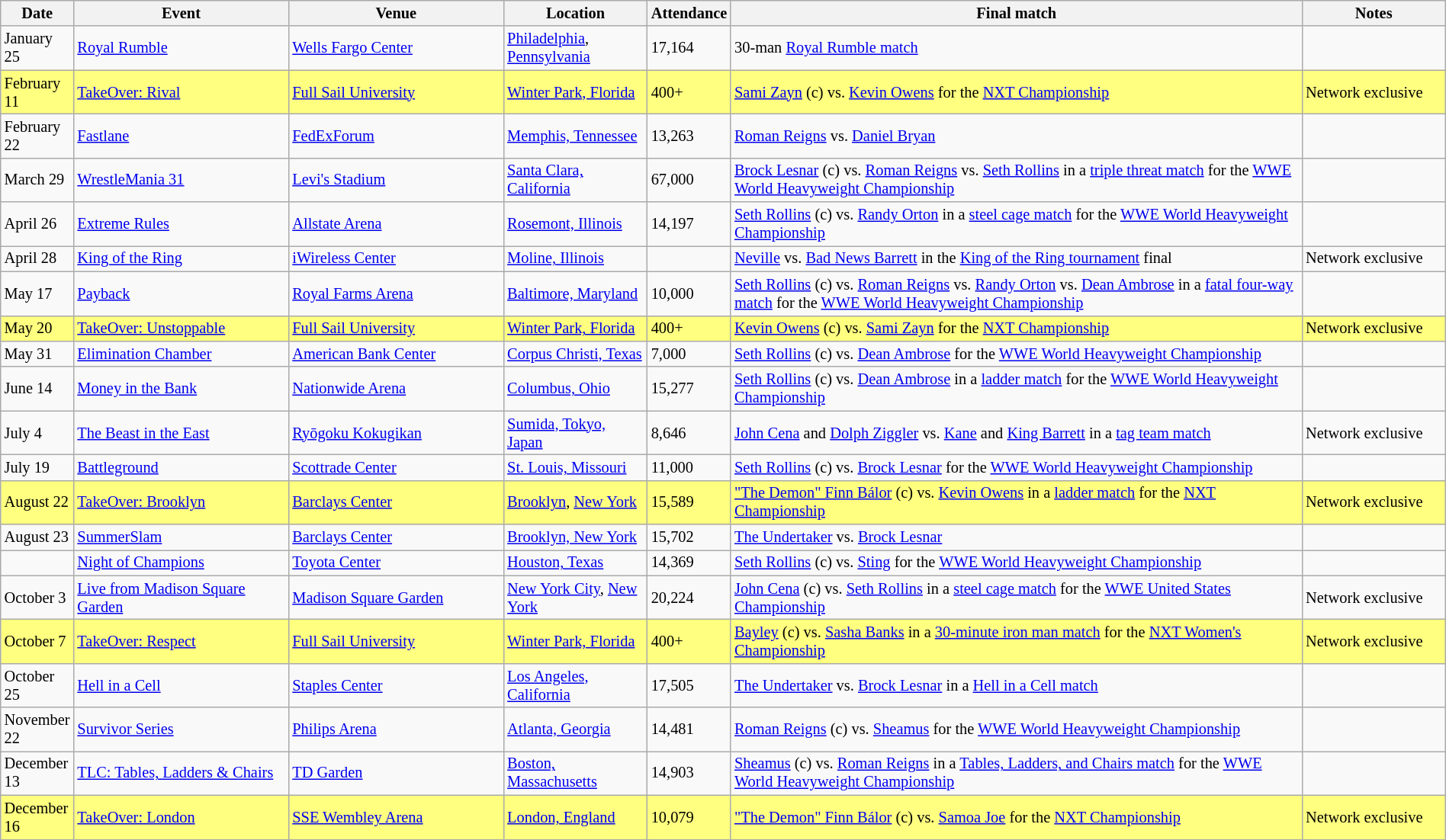<table id="Past_events_2015" class="sortable wikitable succession-box" style="font-size:85%; width:100%">
<tr>
<th scope="col" style="width:5%;">Date</th>
<th scope="col" style="width:15%;">Event</th>
<th scope="col" style="width:15%;">Venue</th>
<th scope="col" style="width:10%;">Location</th>
<th scope="col" style="width:5%;">Attendance</th>
<th scope="col" style="width:40%;">Final match</th>
<th scope="col" style="width:10%;">Notes</th>
</tr>
<tr>
<td>January 25</td>
<td><a href='#'>Royal Rumble</a></td>
<td><a href='#'>Wells Fargo Center</a></td>
<td><a href='#'>Philadelphia</a>, <a href='#'>Pennsylvania</a></td>
<td>17,164</td>
<td>30-man <a href='#'>Royal Rumble match</a></td>
<td></td>
</tr>
<tr style="background: #FFFF80;">
<td>February 11</td>
<td><a href='#'>TakeOver: Rival</a></td>
<td><a href='#'>Full Sail University</a></td>
<td><a href='#'>Winter Park, Florida</a></td>
<td>400+</td>
<td><a href='#'>Sami Zayn</a> (c) vs. <a href='#'>Kevin Owens</a> for the <a href='#'>NXT Championship</a></td>
<td>Network exclusive</td>
</tr>
<tr>
<td>February 22</td>
<td><a href='#'>Fastlane</a></td>
<td><a href='#'>FedExForum</a></td>
<td><a href='#'>Memphis, Tennessee</a></td>
<td>13,263</td>
<td><a href='#'>Roman Reigns</a> vs. <a href='#'>Daniel Bryan</a></td>
<td></td>
</tr>
<tr>
<td>March 29</td>
<td><a href='#'>WrestleMania 31</a></td>
<td><a href='#'>Levi's Stadium</a></td>
<td><a href='#'>Santa Clara, California</a></td>
<td>67,000</td>
<td><a href='#'>Brock Lesnar</a> (c) vs. <a href='#'>Roman Reigns</a> vs. <a href='#'>Seth Rollins</a> in a <a href='#'>triple threat match</a> for the <a href='#'>WWE World Heavyweight Championship</a></td>
<td></td>
</tr>
<tr>
<td>April 26</td>
<td><a href='#'>Extreme Rules</a></td>
<td><a href='#'>Allstate Arena</a></td>
<td><a href='#'>Rosemont, Illinois</a></td>
<td>14,197</td>
<td><a href='#'>Seth Rollins</a> (c) vs. <a href='#'>Randy Orton</a> in a <a href='#'>steel cage match</a> for the <a href='#'>WWE World Heavyweight Championship</a></td>
<td></td>
</tr>
<tr>
<td>April 28</td>
<td><a href='#'>King of the Ring</a></td>
<td><a href='#'>iWireless Center</a></td>
<td><a href='#'>Moline, Illinois</a></td>
<td></td>
<td><a href='#'>Neville</a> vs. <a href='#'>Bad News Barrett</a> in the <a href='#'>King of the Ring tournament</a> final</td>
<td>Network exclusive</td>
</tr>
<tr>
<td>May 17</td>
<td><a href='#'>Payback</a></td>
<td><a href='#'>Royal Farms Arena</a></td>
<td><a href='#'>Baltimore, Maryland</a></td>
<td>10,000</td>
<td><a href='#'>Seth Rollins</a> (c) vs. <a href='#'>Roman Reigns</a> vs. <a href='#'>Randy Orton</a> vs. <a href='#'>Dean Ambrose</a> in a <a href='#'>fatal four-way match</a> for the <a href='#'>WWE World Heavyweight Championship</a></td>
<td></td>
</tr>
<tr style="background: #FFFF80;">
<td>May 20</td>
<td><a href='#'>TakeOver: Unstoppable</a></td>
<td><a href='#'>Full Sail University</a></td>
<td><a href='#'>Winter Park, Florida</a></td>
<td>400+</td>
<td><a href='#'>Kevin Owens</a> (c) vs. <a href='#'>Sami Zayn</a> for the <a href='#'>NXT Championship</a></td>
<td>Network exclusive</td>
</tr>
<tr>
<td>May 31</td>
<td><a href='#'>Elimination Chamber</a></td>
<td><a href='#'>American Bank Center</a></td>
<td><a href='#'>Corpus Christi, Texas</a></td>
<td>7,000</td>
<td><a href='#'>Seth Rollins</a> (c) vs. <a href='#'>Dean Ambrose</a> for the <a href='#'>WWE World Heavyweight Championship</a></td>
<td></td>
</tr>
<tr>
<td>June 14</td>
<td><a href='#'>Money in the Bank</a></td>
<td><a href='#'>Nationwide Arena</a></td>
<td><a href='#'>Columbus, Ohio</a></td>
<td>15,277</td>
<td><a href='#'>Seth Rollins</a> (c) vs. <a href='#'>Dean Ambrose</a> in a <a href='#'>ladder match</a> for the <a href='#'>WWE World Heavyweight Championship</a></td>
<td></td>
</tr>
<tr>
<td>July 4</td>
<td><a href='#'>The Beast in the East</a></td>
<td><a href='#'>Ryōgoku Kokugikan</a></td>
<td><a href='#'>Sumida, Tokyo, Japan</a></td>
<td>8,646</td>
<td><a href='#'>John Cena</a> and <a href='#'>Dolph Ziggler</a> vs. <a href='#'>Kane</a> and <a href='#'>King Barrett</a> in a <a href='#'>tag team match</a></td>
<td>Network exclusive</td>
</tr>
<tr>
<td>July 19</td>
<td><a href='#'>Battleground</a></td>
<td><a href='#'>Scottrade Center</a></td>
<td><a href='#'>St. Louis, Missouri</a></td>
<td>11,000</td>
<td><a href='#'>Seth Rollins</a> (c) vs. <a href='#'>Brock Lesnar</a> for the <a href='#'>WWE World Heavyweight Championship</a></td>
<td></td>
</tr>
<tr style="background: #FFFF80;">
<td>August 22</td>
<td><a href='#'>TakeOver: Brooklyn</a></td>
<td><a href='#'>Barclays Center</a></td>
<td><a href='#'>Brooklyn</a>, <a href='#'>New York</a></td>
<td>15,589</td>
<td><a href='#'>"The Demon" Finn Bálor</a> (c) vs. <a href='#'>Kevin Owens</a> in a <a href='#'>ladder match</a> for the <a href='#'>NXT Championship</a></td>
<td>Network exclusive</td>
</tr>
<tr>
<td>August 23</td>
<td><a href='#'>SummerSlam</a></td>
<td><a href='#'>Barclays Center</a></td>
<td><a href='#'>Brooklyn, New York</a></td>
<td>15,702</td>
<td><a href='#'>The Undertaker</a> vs. <a href='#'>Brock Lesnar</a></td>
<td></td>
</tr>
<tr>
<td></td>
<td><a href='#'>Night of Champions</a></td>
<td><a href='#'>Toyota Center</a></td>
<td><a href='#'>Houston, Texas</a></td>
<td>14,369</td>
<td><a href='#'>Seth Rollins</a> (c) vs. <a href='#'>Sting</a> for the <a href='#'>WWE World Heavyweight Championship</a></td>
<td></td>
</tr>
<tr>
<td>October 3</td>
<td><a href='#'>Live from Madison Square Garden</a></td>
<td><a href='#'>Madison Square Garden</a></td>
<td><a href='#'>New York City</a>, <a href='#'>New York</a></td>
<td>20,224</td>
<td><a href='#'>John Cena</a> (c) vs. <a href='#'>Seth Rollins</a> in a <a href='#'>steel cage match</a> for the <a href='#'>WWE United States Championship</a></td>
<td>Network exclusive</td>
</tr>
<tr style="background: #FFFF80;">
<td>October 7</td>
<td><a href='#'>TakeOver: Respect</a></td>
<td><a href='#'>Full Sail University</a></td>
<td><a href='#'>Winter Park, Florida</a></td>
<td>400+</td>
<td><a href='#'>Bayley</a> (c) vs. <a href='#'>Sasha Banks</a> in a <a href='#'>30-minute iron man match</a> for the <a href='#'>NXT Women's Championship</a></td>
<td>Network exclusive</td>
</tr>
<tr>
<td>October 25</td>
<td><a href='#'>Hell in a Cell</a></td>
<td><a href='#'>Staples Center</a></td>
<td><a href='#'>Los Angeles, California</a></td>
<td>17,505</td>
<td><a href='#'>The Undertaker</a> vs. <a href='#'>Brock Lesnar</a> in a <a href='#'>Hell in a Cell match</a></td>
<td></td>
</tr>
<tr>
<td>November 22</td>
<td><a href='#'>Survivor Series</a></td>
<td><a href='#'>Philips Arena</a></td>
<td><a href='#'>Atlanta, Georgia</a></td>
<td>14,481</td>
<td><a href='#'>Roman Reigns</a> (c) vs. <a href='#'>Sheamus</a> for the <a href='#'>WWE World Heavyweight Championship</a></td>
<td></td>
</tr>
<tr>
<td>December 13</td>
<td><a href='#'>TLC: Tables, Ladders & Chairs</a></td>
<td><a href='#'>TD Garden</a></td>
<td><a href='#'>Boston, Massachusetts</a></td>
<td>14,903</td>
<td><a href='#'>Sheamus</a> (c) vs. <a href='#'>Roman Reigns</a> in a <a href='#'>Tables, Ladders, and Chairs match</a> for the <a href='#'>WWE World Heavyweight Championship</a></td>
<td></td>
</tr>
<tr style="background: #FFFF80;">
<td>December 16</td>
<td><a href='#'>TakeOver: London</a></td>
<td><a href='#'>SSE Wembley Arena</a></td>
<td><a href='#'>London, England</a></td>
<td>10,079</td>
<td><a href='#'>"The Demon" Finn Bálor</a> (c) vs. <a href='#'>Samoa Joe</a> for the <a href='#'>NXT Championship</a></td>
<td>Network exclusive</td>
</tr>
</table>
